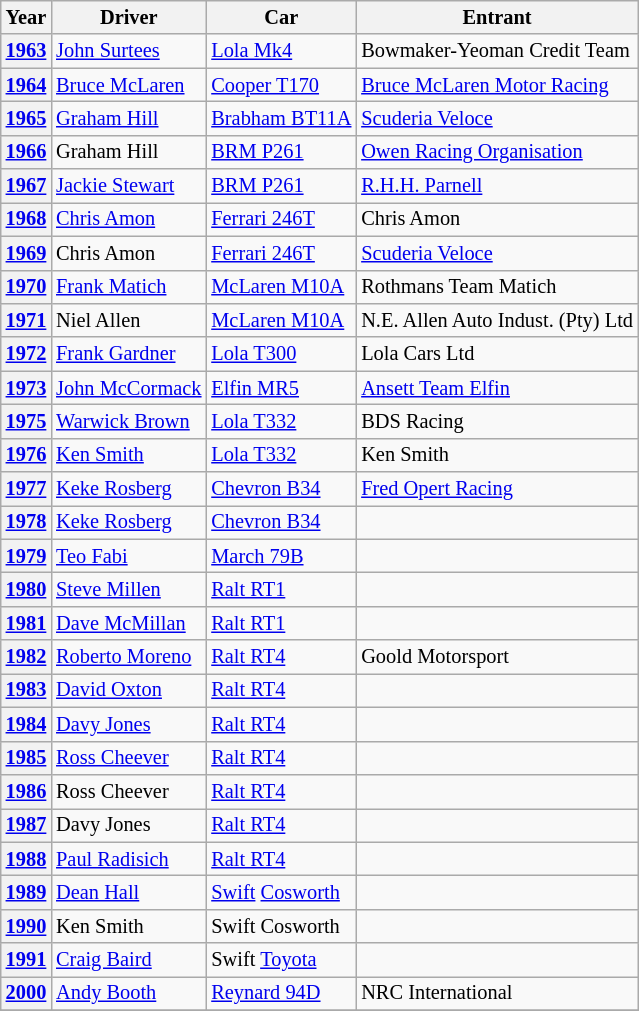<table class="wikitable" style="font-size: 85%;">
<tr style="font-weight:bold">
<th>Year</th>
<th>Driver</th>
<th>Car</th>
<th>Entrant</th>
</tr>
<tr>
<th><a href='#'>1963</a></th>
<td> <a href='#'>John Surtees</a></td>
<td><a href='#'>Lola Mk4</a></td>
<td>Bowmaker-Yeoman Credit Team</td>
</tr>
<tr>
<th><a href='#'>1964</a></th>
<td> <a href='#'>Bruce McLaren</a></td>
<td><a href='#'>Cooper T170</a></td>
<td><a href='#'>Bruce McLaren Motor Racing</a></td>
</tr>
<tr>
<th><a href='#'>1965</a></th>
<td> <a href='#'>Graham Hill</a></td>
<td><a href='#'>Brabham BT11A</a></td>
<td><a href='#'>Scuderia Veloce</a></td>
</tr>
<tr>
<th><a href='#'>1966</a></th>
<td> Graham Hill</td>
<td><a href='#'>BRM P261</a></td>
<td><a href='#'>Owen Racing Organisation</a></td>
</tr>
<tr>
<th><a href='#'>1967</a></th>
<td> <a href='#'>Jackie Stewart</a></td>
<td><a href='#'>BRM P261</a></td>
<td><a href='#'>R.H.H. Parnell</a></td>
</tr>
<tr>
<th><a href='#'>1968</a></th>
<td> <a href='#'>Chris Amon</a></td>
<td><a href='#'>Ferrari 246T</a></td>
<td>Chris Amon</td>
</tr>
<tr>
<th><a href='#'>1969</a></th>
<td> Chris Amon</td>
<td><a href='#'>Ferrari 246T</a></td>
<td><a href='#'>Scuderia Veloce</a></td>
</tr>
<tr>
<th><a href='#'>1970</a></th>
<td> <a href='#'>Frank Matich</a></td>
<td><a href='#'>McLaren M10A</a></td>
<td>Rothmans Team Matich</td>
</tr>
<tr>
<th><a href='#'>1971</a></th>
<td> Niel Allen</td>
<td><a href='#'>McLaren M10A</a></td>
<td>N.E. Allen Auto Indust. (Pty) Ltd</td>
</tr>
<tr>
<th><a href='#'>1972</a></th>
<td> <a href='#'>Frank Gardner</a></td>
<td><a href='#'>Lola T300</a></td>
<td>Lola Cars Ltd</td>
</tr>
<tr>
<th><a href='#'>1973</a></th>
<td> <a href='#'>John McCormack</a></td>
<td><a href='#'>Elfin MR5</a></td>
<td><a href='#'>Ansett Team Elfin</a></td>
</tr>
<tr>
<th><a href='#'>1975</a></th>
<td> <a href='#'>Warwick Brown</a></td>
<td><a href='#'>Lola T332</a></td>
<td>BDS Racing</td>
</tr>
<tr>
<th><a href='#'>1976</a></th>
<td> <a href='#'>Ken Smith</a></td>
<td><a href='#'>Lola T332</a></td>
<td>Ken Smith</td>
</tr>
<tr>
<th><a href='#'>1977</a></th>
<td> <a href='#'>Keke Rosberg</a></td>
<td><a href='#'>Chevron B34</a></td>
<td><a href='#'>Fred Opert Racing</a></td>
</tr>
<tr>
<th><a href='#'>1978</a></th>
<td> <a href='#'>Keke Rosberg</a></td>
<td><a href='#'>Chevron B34</a></td>
<td></td>
</tr>
<tr>
<th><a href='#'>1979</a></th>
<td> <a href='#'>Teo Fabi</a></td>
<td><a href='#'>March 79B</a></td>
<td></td>
</tr>
<tr>
<th><a href='#'>1980</a></th>
<td> <a href='#'>Steve Millen</a></td>
<td><a href='#'>Ralt RT1</a></td>
<td></td>
</tr>
<tr>
<th><a href='#'>1981</a></th>
<td> <a href='#'>Dave McMillan</a></td>
<td><a href='#'>Ralt RT1</a></td>
<td></td>
</tr>
<tr>
<th><a href='#'>1982</a></th>
<td> <a href='#'>Roberto Moreno</a></td>
<td><a href='#'>Ralt RT4</a></td>
<td>Goold Motorsport</td>
</tr>
<tr>
<th><a href='#'>1983</a></th>
<td> <a href='#'>David Oxton</a></td>
<td><a href='#'>Ralt RT4</a></td>
<td></td>
</tr>
<tr>
<th><a href='#'>1984</a></th>
<td> <a href='#'>Davy Jones</a></td>
<td><a href='#'>Ralt RT4</a></td>
<td></td>
</tr>
<tr>
<th><a href='#'>1985</a></th>
<td> <a href='#'>Ross Cheever</a></td>
<td><a href='#'>Ralt RT4</a></td>
<td></td>
</tr>
<tr>
<th><a href='#'>1986</a></th>
<td> Ross Cheever</td>
<td><a href='#'>Ralt RT4</a></td>
<td></td>
</tr>
<tr>
<th><a href='#'>1987</a></th>
<td> Davy Jones</td>
<td><a href='#'>Ralt RT4</a></td>
<td></td>
</tr>
<tr>
<th><a href='#'>1988</a></th>
<td> <a href='#'>Paul Radisich</a></td>
<td><a href='#'>Ralt RT4</a></td>
<td></td>
</tr>
<tr>
<th><a href='#'>1989</a></th>
<td> <a href='#'>Dean Hall</a></td>
<td><a href='#'>Swift</a> <a href='#'>Cosworth</a></td>
<td></td>
</tr>
<tr>
<th><a href='#'>1990</a></th>
<td> Ken Smith</td>
<td>Swift Cosworth</td>
<td></td>
</tr>
<tr>
<th><a href='#'>1991</a></th>
<td> <a href='#'>Craig Baird</a></td>
<td>Swift <a href='#'>Toyota</a></td>
<td></td>
</tr>
<tr>
<th><a href='#'>2000</a></th>
<td> <a href='#'>Andy Booth</a></td>
<td><a href='#'>Reynard 94D</a></td>
<td>NRC International</td>
</tr>
<tr>
</tr>
</table>
